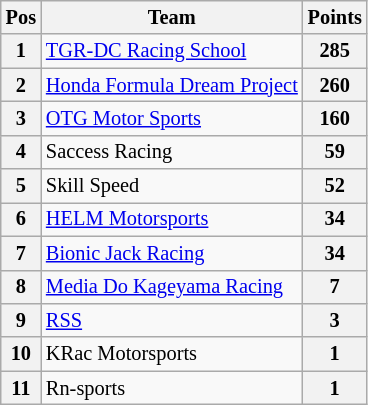<table class="wikitable" style="font-size: 85%;">
<tr>
<th>Pos</th>
<th>Team</th>
<th>Points</th>
</tr>
<tr>
<th>1</th>
<td><a href='#'>TGR-DC Racing School</a></td>
<th>285</th>
</tr>
<tr>
<th>2</th>
<td><a href='#'>Honda Formula Dream Project</a></td>
<th>260</th>
</tr>
<tr>
<th>3</th>
<td><a href='#'>OTG Motor Sports</a></td>
<th>160</th>
</tr>
<tr>
<th>4</th>
<td>Saccess Racing</td>
<th>59</th>
</tr>
<tr>
<th>5</th>
<td>Skill Speed</td>
<th>52</th>
</tr>
<tr>
<th>6</th>
<td><a href='#'>HELM Motorsports</a></td>
<th>34</th>
</tr>
<tr>
<th>7</th>
<td><a href='#'>Bionic Jack Racing</a></td>
<th>34</th>
</tr>
<tr>
<th>8</th>
<td><a href='#'>Media Do Kageyama Racing</a></td>
<th>7</th>
</tr>
<tr>
<th>9</th>
<td><a href='#'>RSS</a></td>
<th>3</th>
</tr>
<tr>
<th>10</th>
<td>KRac Motorsports</td>
<th>1</th>
</tr>
<tr>
<th>11</th>
<td>Rn-sports</td>
<th>1</th>
</tr>
</table>
